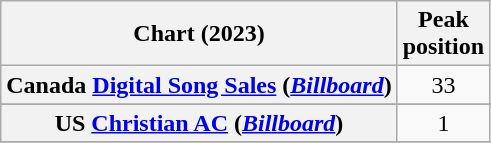<table class="wikitable sortable plainrowheaders" style="text-align:center">
<tr>
<th scope="col">Chart (2023)</th>
<th scope="col">Peak<br>position</th>
</tr>
<tr>
<th scope="row">Canada <a href='#'>Digital Song Sales</a> (<em><a href='#'>Billboard</a></em>)</th>
<td>33</td>
</tr>
<tr>
</tr>
<tr>
</tr>
<tr>
</tr>
<tr>
</tr>
<tr>
</tr>
<tr>
<th scope="row">US <a href='#'>Christian AC</a> (<em><a href='#'>Billboard</a></em>)</th>
<td>1</td>
</tr>
<tr>
</tr>
</table>
